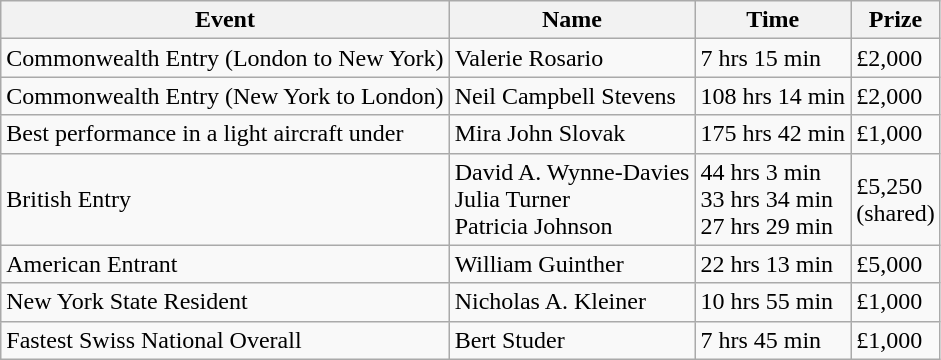<table class="wikitable">
<tr>
<th>Event</th>
<th>Name</th>
<th>Time</th>
<th>Prize</th>
</tr>
<tr>
<td>Commonwealth Entry (London to New York)</td>
<td>Valerie Rosario</td>
<td>7 hrs 15 min</td>
<td>£2,000</td>
</tr>
<tr>
<td>Commonwealth Entry (New York to London)</td>
<td>Neil Campbell Stevens</td>
<td>108 hrs 14 min</td>
<td>£2,000</td>
</tr>
<tr>
<td>Best performance in a light aircraft under </td>
<td>Mira John Slovak</td>
<td>175 hrs 42 min</td>
<td>£1,000</td>
</tr>
<tr>
<td>British Entry</td>
<td>David A. Wynne-Davies<br>Julia Turner<br>Patricia Johnson</td>
<td>44 hrs 3 min<br>33 hrs 34 min<br>27 hrs 29 min</td>
<td>£5,250<br>(shared)</td>
</tr>
<tr>
<td>American Entrant</td>
<td>William Guinther</td>
<td>22 hrs 13 min</td>
<td>£5,000</td>
</tr>
<tr>
<td>New York State Resident</td>
<td>Nicholas A. Kleiner</td>
<td>10 hrs 55 min</td>
<td>£1,000</td>
</tr>
<tr>
<td>Fastest Swiss National Overall</td>
<td>Bert Studer</td>
<td>7 hrs 45 min</td>
<td>£1,000</td>
</tr>
</table>
